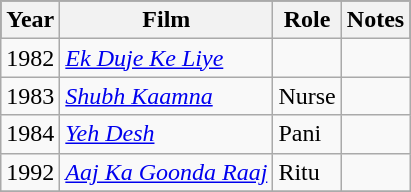<table class="wikitable sortable">
<tr style="background:#000;">
<th>Year</th>
<th>Film</th>
<th>Role</th>
<th>Notes</th>
</tr>
<tr>
<td>1982</td>
<td><em><a href='#'>Ek Duje Ke Liye</a></em></td>
<td></td>
<td></td>
</tr>
<tr>
<td>1983</td>
<td><em><a href='#'>Shubh Kaamna</a></em></td>
<td>Nurse</td>
<td></td>
</tr>
<tr>
<td>1984</td>
<td><em><a href='#'>Yeh Desh</a></em></td>
<td>Pani</td>
<td></td>
</tr>
<tr>
<td>1992</td>
<td><em><a href='#'>Aaj Ka Goonda Raaj</a></em></td>
<td>Ritu</td>
<td></td>
</tr>
<tr>
</tr>
</table>
